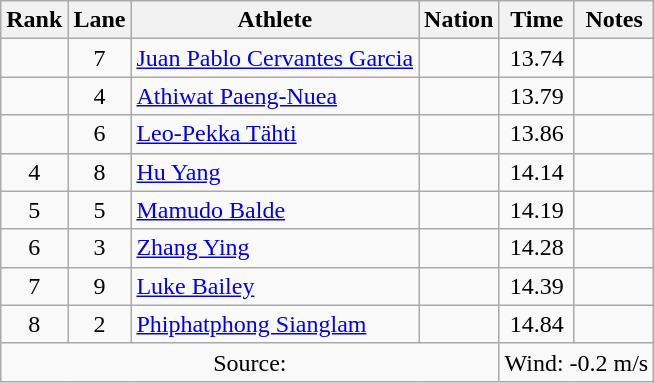<table class="wikitable sortable" style="text-align:center;">
<tr>
<th scope="col">Rank</th>
<th scope="col">Lane</th>
<th scope="col">Athlete</th>
<th scope="col">Nation</th>
<th scope="col">Time</th>
<th scope="col">Notes</th>
</tr>
<tr>
<td></td>
<td>7</td>
<td align=left><a href='#'>Juan Pablo Cervantes Garcia</a></td>
<td align=left></td>
<td>13.74</td>
<td></td>
</tr>
<tr>
<td></td>
<td>4</td>
<td align=left><a href='#'>Athiwat Paeng-Nuea</a></td>
<td align=left></td>
<td>13.79</td>
<td></td>
</tr>
<tr>
<td></td>
<td>6</td>
<td align=left><a href='#'>Leo-Pekka Tähti</a></td>
<td align=left></td>
<td>13.86</td>
<td></td>
</tr>
<tr>
<td>4</td>
<td>8</td>
<td align=left><a href='#'>Hu Yang</a></td>
<td align=left></td>
<td>14.14</td>
<td></td>
</tr>
<tr>
<td>5</td>
<td>5</td>
<td align=left><a href='#'>Mamudo Balde</a></td>
<td align=left></td>
<td>14.19</td>
<td></td>
</tr>
<tr>
<td>6</td>
<td>3</td>
<td align=left><a href='#'>Zhang Ying</a></td>
<td align=left></td>
<td>14.28</td>
<td></td>
</tr>
<tr>
<td>7</td>
<td>9</td>
<td align=left><a href='#'>Luke Bailey</a></td>
<td align=left></td>
<td>14.39</td>
<td></td>
</tr>
<tr>
<td>8</td>
<td>2</td>
<td align=left><a href='#'>Phiphatphong Sianglam</a></td>
<td align=left></td>
<td>14.84</td>
<td></td>
</tr>
<tr class="sortbottom">
<td colspan=4>Source:</td>
<td colspan="2" style="text-align:left;">Wind: -0.2 m/s</td>
</tr>
</table>
